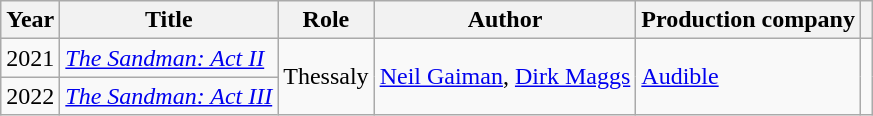<table class="wikitable">
<tr>
<th>Year</th>
<th>Title</th>
<th>Role</th>
<th>Author</th>
<th>Production company</th>
<th></th>
</tr>
<tr>
<td>2021</td>
<td><em><a href='#'>The Sandman: Act II</a></em></td>
<td rowspan="2">Thessaly</td>
<td rowspan="2"><a href='#'>Neil Gaiman</a>, <a href='#'>Dirk Maggs</a></td>
<td rowspan="2"><a href='#'>Audible</a></td>
<td rowspan="2"; style="text-align:center;"></td>
</tr>
<tr>
<td>2022</td>
<td><em><a href='#'>The Sandman: Act III</a></em></td>
</tr>
</table>
